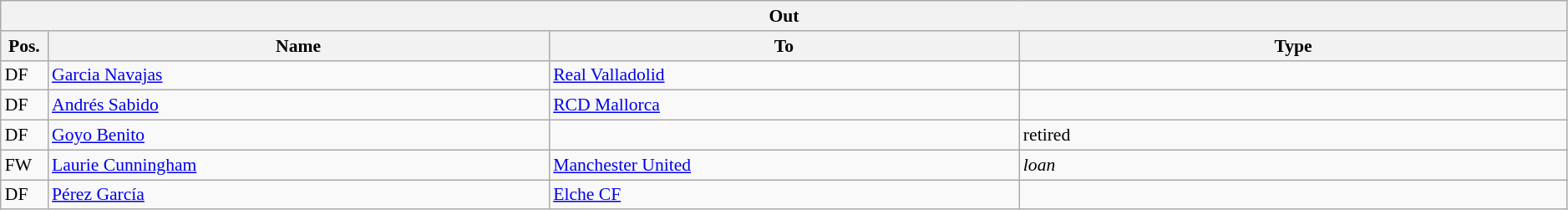<table class="wikitable" style="font-size:90%;width:99%;">
<tr>
<th colspan="4">Out</th>
</tr>
<tr>
<th width=3%>Pos.</th>
<th width=32%>Name</th>
<th width=30%>To</th>
<th width=35%>Type</th>
</tr>
<tr>
<td>DF</td>
<td><a href='#'>Garcia Navajas</a></td>
<td><a href='#'>Real Valladolid</a></td>
<td></td>
</tr>
<tr>
<td>DF</td>
<td><a href='#'>Andrés Sabido</a></td>
<td><a href='#'>RCD Mallorca</a></td>
<td></td>
</tr>
<tr>
<td>DF</td>
<td><a href='#'>Goyo Benito</a></td>
<td></td>
<td>retired</td>
</tr>
<tr>
<td>FW</td>
<td><a href='#'>Laurie Cunningham</a></td>
<td><a href='#'>Manchester United</a></td>
<td><em>loan</em> </td>
</tr>
<tr>
<td>DF</td>
<td><a href='#'>Pérez García</a></td>
<td><a href='#'>Elche CF</a></td>
<td></td>
</tr>
</table>
